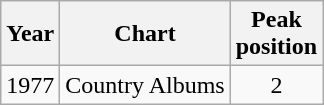<table class="wikitable" style="text-align: center;">
<tr>
<th>Year</th>
<th>Chart</th>
<th>Peak<br>position</th>
</tr>
<tr>
<td>1977</td>
<td>Country Albums</td>
<td>2</td>
</tr>
</table>
